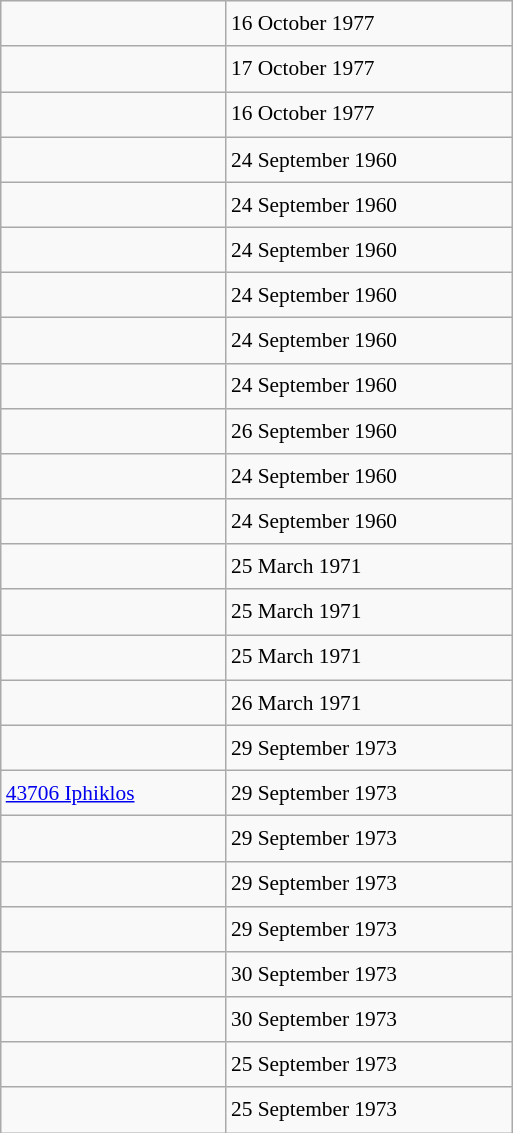<table class="wikitable" style="font-size: 89%; float: left; width: 24em; margin-right: 1em; line-height: 1.65em">
<tr>
<td></td>
<td>16 October 1977</td>
</tr>
<tr>
<td></td>
<td>17 October 1977</td>
</tr>
<tr>
<td></td>
<td>16 October 1977</td>
</tr>
<tr>
<td></td>
<td>24 September 1960</td>
</tr>
<tr>
<td></td>
<td>24 September 1960</td>
</tr>
<tr>
<td></td>
<td>24 September 1960</td>
</tr>
<tr>
<td></td>
<td>24 September 1960</td>
</tr>
<tr>
<td></td>
<td>24 September 1960</td>
</tr>
<tr>
<td></td>
<td>24 September 1960</td>
</tr>
<tr>
<td></td>
<td>26 September 1960</td>
</tr>
<tr>
<td></td>
<td>24 September 1960</td>
</tr>
<tr>
<td></td>
<td>24 September 1960</td>
</tr>
<tr>
<td></td>
<td>25 March 1971</td>
</tr>
<tr>
<td></td>
<td>25 March 1971</td>
</tr>
<tr>
<td></td>
<td>25 March 1971</td>
</tr>
<tr>
<td></td>
<td>26 March 1971</td>
</tr>
<tr>
<td></td>
<td>29 September 1973</td>
</tr>
<tr>
<td><a href='#'>43706 Iphiklos</a></td>
<td>29 September 1973</td>
</tr>
<tr>
<td></td>
<td>29 September 1973</td>
</tr>
<tr>
<td></td>
<td>29 September 1973</td>
</tr>
<tr>
<td></td>
<td>29 September 1973</td>
</tr>
<tr>
<td></td>
<td>30 September 1973</td>
</tr>
<tr>
<td></td>
<td>30 September 1973</td>
</tr>
<tr>
<td></td>
<td>25 September 1973</td>
</tr>
<tr>
<td></td>
<td>25 September 1973</td>
</tr>
</table>
